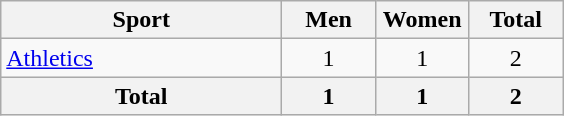<table class="wikitable sortable" style="text-align:center;">
<tr>
<th width=180>Sport</th>
<th width=55>Men</th>
<th width=55>Women</th>
<th width=55>Total</th>
</tr>
<tr>
<td align=left><a href='#'>Athletics</a></td>
<td>1</td>
<td>1</td>
<td>2</td>
</tr>
<tr>
<th>Total</th>
<th>1</th>
<th>1</th>
<th>2</th>
</tr>
</table>
